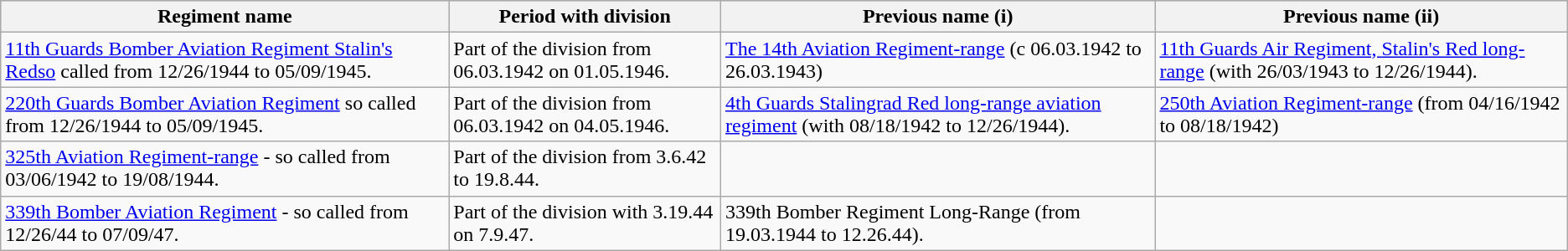<table class="wikitable">
<tr style="background:#ccc;">
<th>Regiment name</th>
<th>Period with division</th>
<th>Previous name (i)</th>
<th>Previous name (ii)</th>
</tr>
<tr>
<td><a href='#'>11th Guards Bomber Aviation Regiment Stalin's Redso</a> called from 12/26/1944 to 05/09/1945.</td>
<td>Part of the division from 06.03.1942 on 01.05.1946.</td>
<td><a href='#'>The 14th Aviation Regiment-range</a> (c 06.03.1942 to 26.03.1943)</td>
<td><a href='#'>11th Guards Air Regiment, Stalin's Red long-range</a> (with 26/03/1943 to 12/26/1944).</td>
</tr>
<tr>
<td><a href='#'>220th Guards Bomber Aviation Regiment</a> so called from 12/26/1944 to 05/09/1945.</td>
<td>Part of the division from 06.03.1942 on 04.05.1946.</td>
<td><a href='#'>4th Guards Stalingrad Red long-range aviation regiment</a> (with 08/18/1942 to 12/26/1944).</td>
<td><a href='#'>250th Aviation Regiment-range</a> (from 04/16/1942 to 08/18/1942)</td>
</tr>
<tr>
<td><a href='#'>325th Aviation Regiment-range</a> - so called from 03/06/1942 to 19/08/1944.</td>
<td>Part of the division from 3.6.42 to 19.8.44.</td>
<td></td>
<td></td>
</tr>
<tr>
<td><a href='#'>339th Bomber Aviation Regiment</a> - so called from 12/26/44 to 07/09/47.</td>
<td>Part of the division with 3.19.44 on 7.9.47.</td>
<td>339th Bomber Regiment Long-Range (from 19.03.1944 to 12.26.44).</td>
<td></td>
</tr>
</table>
